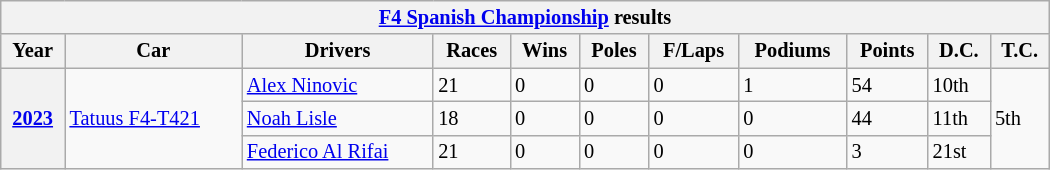<table class="wikitable" style="font-size:85%; width:700px">
<tr>
<th colspan="11"><a href='#'>F4 Spanish Championship</a> results</th>
</tr>
<tr valign="top">
<th>Year</th>
<th>Car</th>
<th>Drivers</th>
<th>Races</th>
<th>Wins</th>
<th>Poles</th>
<th>F/Laps</th>
<th>Podiums</th>
<th>Points</th>
<th>D.C.</th>
<th>T.C.</th>
</tr>
<tr>
<th rowspan="3"><a href='#'>2023</a></th>
<td rowspan="3"><a href='#'>Tatuus F4-T421</a></td>
<td> <a href='#'>Alex Ninovic</a></td>
<td>21</td>
<td>0</td>
<td>0</td>
<td>0</td>
<td>1</td>
<td>54</td>
<td>10th</td>
<td rowspan="3">5th</td>
</tr>
<tr>
<td> <a href='#'>Noah Lisle</a></td>
<td>18</td>
<td>0</td>
<td>0</td>
<td>0</td>
<td>0</td>
<td>44</td>
<td>11th</td>
</tr>
<tr>
<td> <a href='#'>Federico Al Rifai</a></td>
<td>21</td>
<td>0</td>
<td>0</td>
<td>0</td>
<td>0</td>
<td>3</td>
<td>21st</td>
</tr>
</table>
